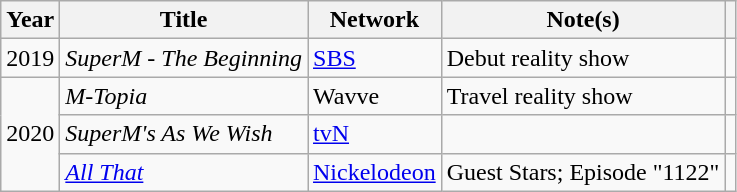<table class="wikitable plainrowheaders">
<tr>
<th>Year</th>
<th>Title</th>
<th>Network</th>
<th>Note(s)</th>
<th></th>
</tr>
<tr>
<td>2019</td>
<td><em>SuperM - The Beginning</em></td>
<td><a href='#'>SBS</a></td>
<td>Debut reality show</td>
<td></td>
</tr>
<tr>
<td rowspan="3">2020</td>
<td><em>M-Topia</em></td>
<td>Wavve</td>
<td>Travel reality show</td>
<td></td>
</tr>
<tr>
<td><em>SuperM's As We Wish</em></td>
<td><a href='#'>tvN</a></td>
<td></td>
<td></td>
</tr>
<tr>
<td><a href='#'><em>All That</em></a></td>
<td><a href='#'>Nickelodeon</a></td>
<td>Guest Stars; Episode "1122"</td>
<td></td>
</tr>
</table>
